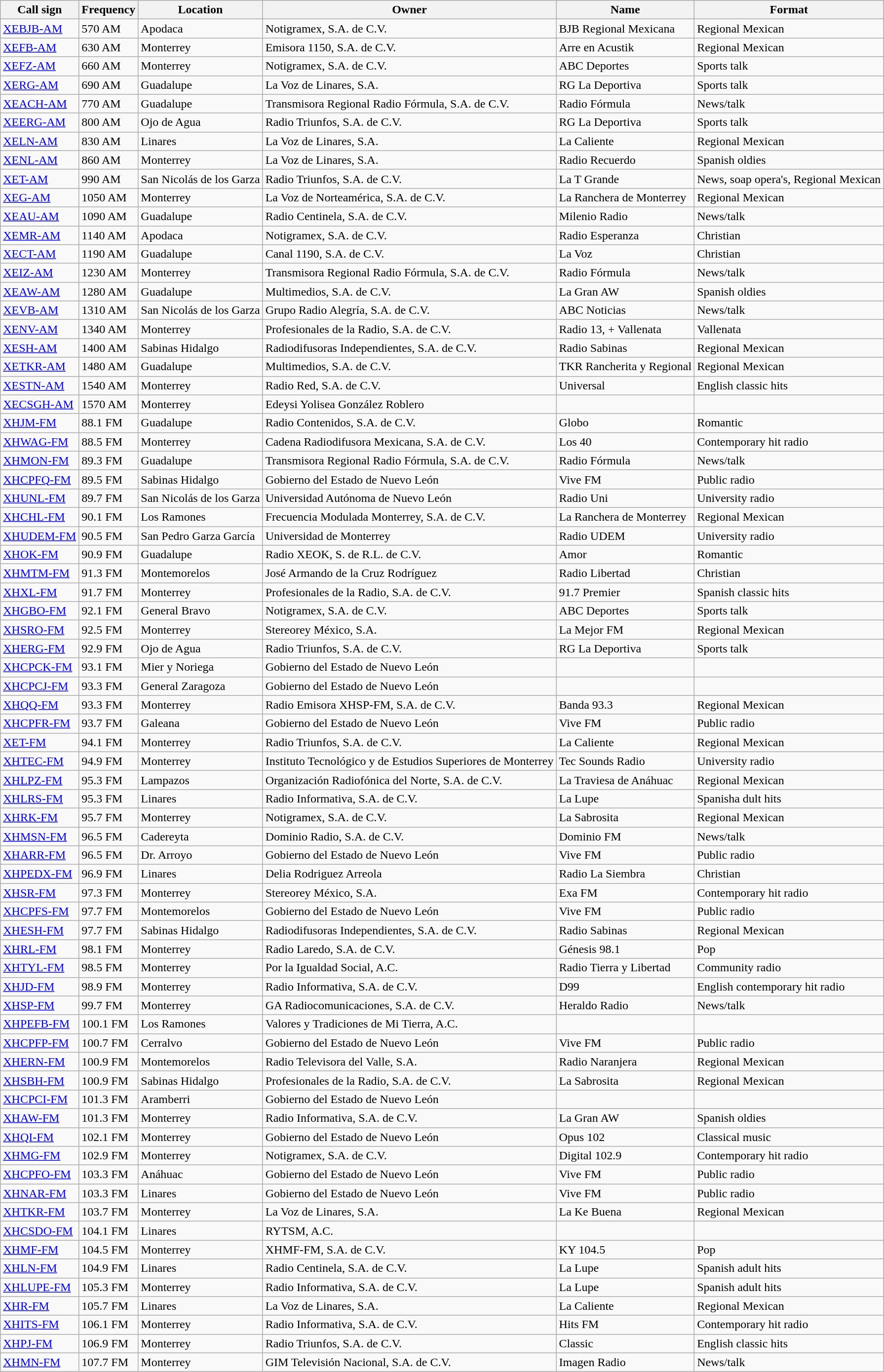<table class="wikitable sortable">
<tr>
<th>Call sign</th>
<th>Frequency</th>
<th>Location</th>
<th>Owner</th>
<th>Name</th>
<th>Format</th>
</tr>
<tr>
<td><a href='#'>XEBJB-AM</a></td>
<td>570 AM</td>
<td>Apodaca</td>
<td>Notigramex, S.A. de C.V.</td>
<td>BJB Regional Mexicana</td>
<td>Regional Mexican</td>
</tr>
<tr>
<td><a href='#'>XEFB-AM</a></td>
<td>630 AM</td>
<td>Monterrey</td>
<td>Emisora 1150, S.A. de C.V.</td>
<td>Arre en Acustik</td>
<td>Regional Mexican</td>
</tr>
<tr>
<td><a href='#'>XEFZ-AM</a></td>
<td>660 AM</td>
<td>Monterrey</td>
<td>Notigramex, S.A. de C.V.</td>
<td>ABC Deportes</td>
<td>Sports talk</td>
</tr>
<tr>
<td><a href='#'>XERG-AM</a></td>
<td>690 AM</td>
<td>Guadalupe</td>
<td>La Voz de Linares, S.A.</td>
<td>RG La Deportiva</td>
<td>Sports talk</td>
</tr>
<tr>
<td><a href='#'>XEACH-AM</a></td>
<td>770 AM</td>
<td>Guadalupe</td>
<td>Transmisora Regional Radio Fórmula, S.A. de C.V.</td>
<td>Radio Fórmula</td>
<td>News/talk</td>
</tr>
<tr>
<td><a href='#'>XEERG-AM</a></td>
<td>800 AM</td>
<td>Ojo de Agua</td>
<td>Radio Triunfos, S.A. de C.V.</td>
<td>RG La Deportiva</td>
<td>Sports talk</td>
</tr>
<tr>
<td><a href='#'>XELN-AM</a></td>
<td>830 AM</td>
<td>Linares</td>
<td>La Voz de Linares, S.A.</td>
<td>La Caliente</td>
<td>Regional Mexican</td>
</tr>
<tr>
<td><a href='#'>XENL-AM</a></td>
<td>860 AM</td>
<td>Monterrey</td>
<td>La Voz de Linares, S.A.</td>
<td>Radio Recuerdo</td>
<td>Spanish oldies</td>
</tr>
<tr>
<td><a href='#'>XET-AM</a></td>
<td>990 AM</td>
<td>San Nicolás de los Garza</td>
<td>Radio Triunfos, S.A. de C.V.</td>
<td>La T Grande</td>
<td>News, soap opera's, Regional Mexican</td>
</tr>
<tr>
<td><a href='#'>XEG-AM</a></td>
<td>1050 AM</td>
<td>Monterrey</td>
<td>La Voz de Norteamérica, S.A. de C.V.</td>
<td>La Ranchera de Monterrey</td>
<td>Regional Mexican</td>
</tr>
<tr>
<td><a href='#'>XEAU-AM</a></td>
<td>1090 AM</td>
<td>Guadalupe</td>
<td>Radio Centinela, S.A. de C.V.</td>
<td>Milenio Radio</td>
<td>News/talk</td>
</tr>
<tr>
<td><a href='#'>XEMR-AM</a></td>
<td>1140 AM</td>
<td>Apodaca</td>
<td>Notigramex, S.A. de C.V.</td>
<td>Radio Esperanza</td>
<td>Christian</td>
</tr>
<tr>
<td><a href='#'>XECT-AM</a></td>
<td>1190 AM</td>
<td>Guadalupe</td>
<td>Canal 1190, S.A. de C.V.</td>
<td>La Voz</td>
<td>Christian</td>
</tr>
<tr>
<td><a href='#'>XEIZ-AM</a></td>
<td>1230 AM</td>
<td>Monterrey</td>
<td>Transmisora Regional Radio Fórmula, S.A. de C.V.</td>
<td>Radio Fórmula</td>
<td>News/talk</td>
</tr>
<tr>
<td><a href='#'>XEAW-AM</a></td>
<td>1280 AM</td>
<td>Guadalupe</td>
<td>Multimedios, S.A. de C.V.</td>
<td>La Gran AW</td>
<td>Spanish oldies</td>
</tr>
<tr>
<td><a href='#'>XEVB-AM</a></td>
<td>1310 AM</td>
<td>San Nicolás de los Garza</td>
<td>Grupo Radio Alegría, S.A. de C.V.</td>
<td>ABC Noticias</td>
<td>News/talk</td>
</tr>
<tr>
<td><a href='#'>XENV-AM</a></td>
<td>1340 AM</td>
<td>Monterrey</td>
<td>Profesionales de la Radio, S.A. de C.V.</td>
<td>Radio 13, + Vallenata</td>
<td>Vallenata</td>
</tr>
<tr>
<td><a href='#'>XESH-AM</a></td>
<td>1400 AM</td>
<td>Sabinas Hidalgo</td>
<td>Radiodifusoras Independientes, S.A. de C.V.</td>
<td>Radio Sabinas</td>
<td>Regional Mexican</td>
</tr>
<tr>
<td><a href='#'>XETKR-AM</a></td>
<td>1480 AM</td>
<td>Guadalupe</td>
<td>Multimedios, S.A. de C.V.</td>
<td>TKR Rancherita y Regional</td>
<td>Regional Mexican</td>
</tr>
<tr>
<td><a href='#'>XESTN-AM</a></td>
<td>1540 AM</td>
<td>Monterrey</td>
<td>Radio Red, S.A. de C.V.</td>
<td>Universal</td>
<td>English classic hits</td>
</tr>
<tr>
<td><a href='#'>XECSGH-AM</a></td>
<td>1570 AM</td>
<td>Monterrey</td>
<td>Edeysi Yolisea González Roblero</td>
<td></td>
<td></td>
</tr>
<tr>
<td><a href='#'>XHJM-FM</a></td>
<td>88.1 FM</td>
<td>Guadalupe</td>
<td>Radio Contenidos, S.A. de C.V.</td>
<td>Globo</td>
<td>Romantic</td>
</tr>
<tr>
<td><a href='#'>XHWAG-FM</a></td>
<td>88.5 FM</td>
<td>Monterrey</td>
<td>Cadena Radiodifusora Mexicana, S.A. de C.V.</td>
<td>Los 40</td>
<td>Contemporary hit radio</td>
</tr>
<tr>
<td><a href='#'>XHMON-FM</a></td>
<td>89.3 FM</td>
<td>Guadalupe</td>
<td>Transmisora Regional Radio Fórmula, S.A. de C.V.</td>
<td>Radio Fórmula</td>
<td>News/talk</td>
</tr>
<tr>
<td><a href='#'>XHCPFQ-FM</a></td>
<td>89.5 FM</td>
<td>Sabinas Hidalgo</td>
<td>Gobierno del Estado de Nuevo León</td>
<td>Vive FM</td>
<td>Public radio</td>
</tr>
<tr>
<td><a href='#'>XHUNL-FM</a></td>
<td>89.7 FM</td>
<td>San Nicolás de los Garza</td>
<td>Universidad Autónoma de Nuevo León</td>
<td>Radio Uni</td>
<td>University radio</td>
</tr>
<tr>
<td><a href='#'>XHCHL-FM</a></td>
<td>90.1 FM</td>
<td>Los Ramones</td>
<td>Frecuencia Modulada Monterrey, S.A. de C.V.</td>
<td>La Ranchera de Monterrey</td>
<td>Regional Mexican</td>
</tr>
<tr>
<td><a href='#'>XHUDEM-FM</a></td>
<td>90.5 FM</td>
<td>San Pedro Garza García</td>
<td>Universidad de Monterrey</td>
<td>Radio UDEM</td>
<td>University radio</td>
</tr>
<tr>
<td><a href='#'>XHOK-FM</a></td>
<td>90.9 FM</td>
<td>Guadalupe</td>
<td>Radio XEOK, S. de R.L. de C.V.</td>
<td>Amor</td>
<td>Romantic</td>
</tr>
<tr>
<td><a href='#'>XHMTM-FM</a></td>
<td>91.3 FM</td>
<td>Montemorelos</td>
<td>José Armando de la Cruz Rodríguez</td>
<td>Radio Libertad</td>
<td>Christian</td>
</tr>
<tr>
<td><a href='#'>XHXL-FM</a></td>
<td>91.7 FM</td>
<td>Monterrey</td>
<td>Profesionales de la Radio, S.A. de C.V.</td>
<td>91.7 Premier</td>
<td>Spanish classic hits</td>
</tr>
<tr>
<td><a href='#'>XHGBO-FM</a></td>
<td>92.1 FM</td>
<td>General Bravo</td>
<td>Notigramex, S.A. de C.V.</td>
<td>ABC Deportes</td>
<td>Sports talk</td>
</tr>
<tr>
<td><a href='#'>XHSRO-FM</a></td>
<td>92.5 FM</td>
<td>Monterrey</td>
<td>Stereorey México, S.A.</td>
<td>La Mejor FM</td>
<td>Regional Mexican</td>
</tr>
<tr>
<td><a href='#'>XHERG-FM</a></td>
<td>92.9 FM</td>
<td>Ojo de Agua</td>
<td>Radio Triunfos, S.A. de C.V.</td>
<td>RG La Deportiva</td>
<td>Sports talk</td>
</tr>
<tr>
<td><a href='#'>XHCPCK-FM</a></td>
<td>93.1 FM</td>
<td>Mier y Noriega</td>
<td>Gobierno del Estado de Nuevo León</td>
<td></td>
<td></td>
</tr>
<tr>
<td><a href='#'>XHCPCJ-FM</a></td>
<td>93.3 FM</td>
<td>General Zaragoza</td>
<td>Gobierno del Estado de Nuevo León</td>
<td></td>
<td></td>
</tr>
<tr>
<td><a href='#'>XHQQ-FM</a> </td>
<td>93.3 FM</td>
<td>Monterrey</td>
<td>Radio Emisora XHSP-FM, S.A. de C.V.</td>
<td>Banda 93.3</td>
<td>Regional Mexican</td>
</tr>
<tr>
<td><a href='#'>XHCPFR-FM</a> </td>
<td>93.7 FM</td>
<td>Galeana</td>
<td>Gobierno del Estado de Nuevo León</td>
<td>Vive FM</td>
<td>Public radio</td>
</tr>
<tr>
<td><a href='#'>XET-FM</a></td>
<td>94.1 FM</td>
<td>Monterrey</td>
<td>Radio Triunfos, S.A. de C.V.</td>
<td>La Caliente</td>
<td>Regional Mexican</td>
</tr>
<tr>
<td><a href='#'>XHTEC-FM</a></td>
<td>94.9 FM</td>
<td>Monterrey</td>
<td>Instituto Tecnológico y de Estudios Superiores de Monterrey</td>
<td>Tec Sounds Radio</td>
<td>University radio</td>
</tr>
<tr>
<td><a href='#'>XHLPZ-FM</a></td>
<td>95.3 FM</td>
<td>Lampazos</td>
<td>Organización Radiofónica del Norte, S.A. de C.V.</td>
<td>La Traviesa de Anáhuac</td>
<td>Regional Mexican</td>
</tr>
<tr>
<td><a href='#'>XHLRS-FM</a></td>
<td>95.3 FM</td>
<td>Linares</td>
<td>Radio Informativa, S.A. de C.V.</td>
<td>La Lupe</td>
<td>Spanisha dult hits</td>
</tr>
<tr>
<td><a href='#'>XHRK-FM</a></td>
<td>95.7 FM</td>
<td>Monterrey</td>
<td>Notigramex, S.A. de C.V.</td>
<td>La Sabrosita</td>
<td>Regional Mexican</td>
</tr>
<tr>
<td><a href='#'>XHMSN-FM</a></td>
<td>96.5 FM</td>
<td>Cadereyta</td>
<td>Dominio Radio, S.A. de C.V.</td>
<td>Dominio FM</td>
<td>News/talk</td>
</tr>
<tr>
<td><a href='#'>XHARR-FM</a></td>
<td>96.5 FM</td>
<td>Dr. Arroyo</td>
<td>Gobierno del Estado de Nuevo León</td>
<td>Vive FM</td>
<td>Public radio</td>
</tr>
<tr>
<td><a href='#'>XHPEDX-FM</a></td>
<td>96.9 FM</td>
<td>Linares</td>
<td>Delia Rodriguez Arreola</td>
<td>Radio La Siembra</td>
<td>Christian</td>
</tr>
<tr>
<td><a href='#'>XHSR-FM</a></td>
<td>97.3 FM</td>
<td>Monterrey</td>
<td>Stereorey México, S.A.</td>
<td>Exa FM</td>
<td>Contemporary hit radio</td>
</tr>
<tr>
<td><a href='#'>XHCPFS-FM</a> </td>
<td>97.7 FM</td>
<td>Montemorelos</td>
<td>Gobierno del Estado de Nuevo León</td>
<td>Vive FM</td>
<td>Public radio</td>
</tr>
<tr>
<td><a href='#'>XHESH-FM</a></td>
<td>97.7 FM</td>
<td>Sabinas Hidalgo</td>
<td>Radiodifusoras Independientes, S.A. de C.V.</td>
<td>Radio Sabinas</td>
<td>Regional Mexican</td>
</tr>
<tr>
<td><a href='#'>XHRL-FM</a></td>
<td>98.1 FM</td>
<td>Monterrey</td>
<td>Radio Laredo, S.A. de C.V.</td>
<td>Génesis 98.1</td>
<td>Pop</td>
</tr>
<tr>
<td><a href='#'>XHTYL-FM</a></td>
<td>98.5 FM</td>
<td>Monterrey</td>
<td>Por la Igualdad Social, A.C.</td>
<td>Radio Tierra y Libertad</td>
<td>Community radio</td>
</tr>
<tr>
<td><a href='#'>XHJD-FM</a></td>
<td>98.9 FM</td>
<td>Monterrey</td>
<td>Radio Informativa, S.A. de C.V.</td>
<td>D99</td>
<td>English contemporary hit radio</td>
</tr>
<tr>
<td><a href='#'>XHSP-FM</a></td>
<td>99.7 FM</td>
<td>Monterrey</td>
<td>GA Radiocomunicaciones, S.A. de C.V.</td>
<td>Heraldo Radio</td>
<td>News/talk</td>
</tr>
<tr>
<td><a href='#'>XHPEFB-FM</a></td>
<td>100.1 FM</td>
<td>Los Ramones</td>
<td>Valores y Tradiciones de Mi Tierra, A.C.</td>
<td></td>
<td></td>
</tr>
<tr>
<td><a href='#'>XHCPFP-FM</a> </td>
<td>100.7 FM</td>
<td>Cerralvo</td>
<td>Gobierno del Estado de Nuevo León</td>
<td>Vive FM</td>
<td>Public radio</td>
</tr>
<tr>
<td><a href='#'>XHERN-FM</a></td>
<td>100.9 FM</td>
<td>Montemorelos</td>
<td>Radio Televisora del Valle, S.A.</td>
<td>Radio Naranjera</td>
<td>Regional Mexican</td>
</tr>
<tr>
<td><a href='#'>XHSBH-FM</a></td>
<td>100.9 FM</td>
<td>Sabinas Hidalgo</td>
<td>Profesionales de la Radio, S.A. de C.V.</td>
<td>La Sabrosita</td>
<td>Regional Mexican</td>
</tr>
<tr>
<td><a href='#'>XHCPCI-FM</a></td>
<td>101.3 FM</td>
<td>Aramberri</td>
<td>Gobierno del Estado de Nuevo León</td>
<td></td>
<td></td>
</tr>
<tr>
<td><a href='#'>XHAW-FM</a></td>
<td>101.3 FM</td>
<td>Monterrey</td>
<td>Radio Informativa, S.A. de C.V.</td>
<td>La Gran AW</td>
<td>Spanish oldies</td>
</tr>
<tr>
<td><a href='#'>XHQI-FM</a></td>
<td>102.1 FM</td>
<td>Monterrey</td>
<td>Gobierno del Estado de Nuevo León</td>
<td>Opus 102</td>
<td>Classical music</td>
</tr>
<tr>
<td><a href='#'>XHMG-FM</a></td>
<td>102.9 FM</td>
<td>Monterrey</td>
<td>Notigramex, S.A. de C.V.</td>
<td>Digital 102.9</td>
<td>Contemporary hit radio</td>
</tr>
<tr>
<td><a href='#'>XHCPFO-FM</a> </td>
<td>103.3 FM</td>
<td>Anáhuac</td>
<td>Gobierno del Estado de Nuevo León</td>
<td>Vive FM</td>
<td>Public radio</td>
</tr>
<tr>
<td><a href='#'>XHNAR-FM</a></td>
<td>103.3 FM</td>
<td>Linares</td>
<td>Gobierno del Estado de Nuevo León</td>
<td>Vive FM</td>
<td>Public radio</td>
</tr>
<tr>
<td><a href='#'>XHTKR-FM</a></td>
<td>103.7 FM</td>
<td>Monterrey</td>
<td>La Voz de Linares, S.A.</td>
<td>La Ke Buena</td>
<td>Regional Mexican</td>
</tr>
<tr>
<td><a href='#'>XHCSDO-FM</a></td>
<td>104.1 FM</td>
<td>Linares</td>
<td>RYTSM, A.C.</td>
<td></td>
<td></td>
</tr>
<tr>
<td><a href='#'>XHMF-FM</a></td>
<td>104.5 FM</td>
<td>Monterrey</td>
<td>XHMF-FM, S.A. de C.V.</td>
<td>KY 104.5</td>
<td>Pop</td>
</tr>
<tr>
<td><a href='#'>XHLN-FM</a></td>
<td>104.9 FM</td>
<td>Linares</td>
<td>Radio Centinela, S.A. de C.V.</td>
<td>La Lupe</td>
<td>Spanish adult hits</td>
</tr>
<tr>
<td><a href='#'>XHLUPE-FM</a></td>
<td>105.3 FM</td>
<td>Monterrey</td>
<td>Radio Informativa, S.A. de C.V.</td>
<td>La Lupe</td>
<td>Spanish adult hits</td>
</tr>
<tr>
<td><a href='#'>XHR-FM</a></td>
<td>105.7 FM</td>
<td>Linares</td>
<td>La Voz de Linares, S.A.</td>
<td>La Caliente</td>
<td>Regional Mexican</td>
</tr>
<tr>
<td><a href='#'>XHITS-FM</a></td>
<td>106.1 FM</td>
<td>Monterrey</td>
<td>Radio Informativa, S.A. de C.V.</td>
<td>Hits FM</td>
<td>Contemporary hit radio</td>
</tr>
<tr>
<td><a href='#'>XHPJ-FM</a></td>
<td>106.9 FM</td>
<td>Monterrey</td>
<td>Radio Triunfos, S.A. de C.V.</td>
<td>Classic</td>
<td>English classic hits</td>
</tr>
<tr>
<td><a href='#'>XHMN-FM</a></td>
<td>107.7 FM</td>
<td>Monterrey</td>
<td>GIM Televisión Nacional, S.A. de C.V.</td>
<td>Imagen Radio</td>
<td>News/talk</td>
</tr>
</table>
